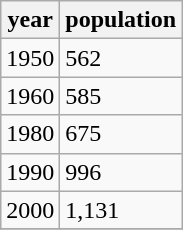<table class="wikitable">
<tr>
<th>year</th>
<th>population</th>
</tr>
<tr>
<td>1950</td>
<td>562</td>
</tr>
<tr>
<td>1960</td>
<td>585</td>
</tr>
<tr>
<td>1980</td>
<td>675</td>
</tr>
<tr>
<td>1990</td>
<td>996</td>
</tr>
<tr>
<td>2000</td>
<td>1,131</td>
</tr>
<tr>
</tr>
</table>
